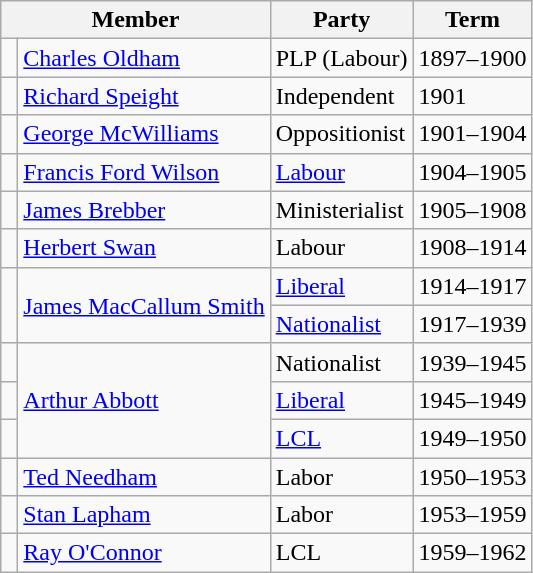<table class="wikitable">
<tr>
<th colspan=2>Member</th>
<th>Party</th>
<th>Term</th>
</tr>
<tr>
<td> </td>
<td><a href='#'>Charles Oldham</a></td>
<td>PLP (Labour)</td>
<td>1897–1900</td>
</tr>
<tr>
<td> </td>
<td><a href='#'>Richard Speight</a></td>
<td>Independent</td>
<td>1901</td>
</tr>
<tr>
<td> </td>
<td><a href='#'>George McWilliams</a></td>
<td>Oppositionist</td>
<td>1901–1904</td>
</tr>
<tr>
<td> </td>
<td><a href='#'>Francis Ford Wilson</a></td>
<td><a href='#'>Labour</a></td>
<td>1904–1905</td>
</tr>
<tr>
<td> </td>
<td><a href='#'>James Brebber</a></td>
<td>Ministerialist</td>
<td>1905–1908</td>
</tr>
<tr>
<td> </td>
<td><a href='#'>Herbert Swan</a></td>
<td>Labour</td>
<td>1908–1914</td>
</tr>
<tr>
<td rowspan=2 > </td>
<td rowspan=2><a href='#'>James MacCallum Smith</a></td>
<td><a href='#'>Liberal</a></td>
<td>1914–1917</td>
</tr>
<tr>
<td><a href='#'>Nationalist</a></td>
<td>1917–1939</td>
</tr>
<tr>
<td> </td>
<td rowspan="3"><a href='#'>Arthur Abbott</a></td>
<td>Nationalist</td>
<td>1939–1945</td>
</tr>
<tr>
<td> </td>
<td><a href='#'>Liberal</a></td>
<td>1945–1949</td>
</tr>
<tr>
<td> </td>
<td><a href='#'>LCL</a></td>
<td>1949–1950</td>
</tr>
<tr>
<td> </td>
<td><a href='#'>Ted Needham</a></td>
<td>Labor</td>
<td>1950–1953</td>
</tr>
<tr>
<td> </td>
<td><a href='#'>Stan Lapham</a></td>
<td>Labor</td>
<td>1953–1959</td>
</tr>
<tr>
<td> </td>
<td><a href='#'>Ray O'Connor</a></td>
<td>LCL</td>
<td>1959–1962</td>
</tr>
</table>
